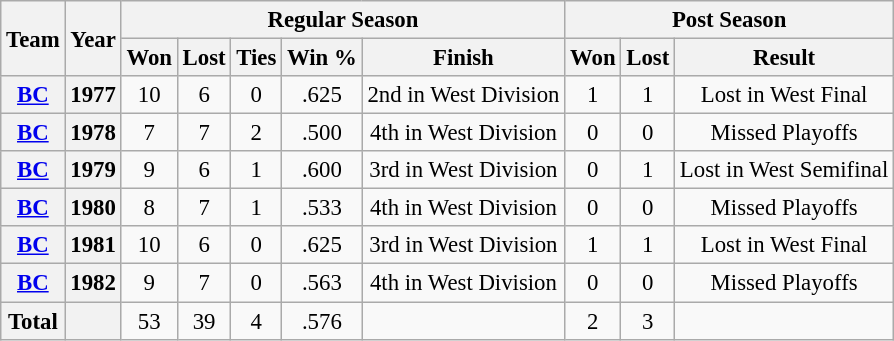<table class="wikitable" style="font-size: 95%; text-align:center;">
<tr>
<th rowspan="2">Team</th>
<th rowspan="2">Year</th>
<th colspan="5">Regular Season</th>
<th colspan="4">Post Season</th>
</tr>
<tr>
<th>Won</th>
<th>Lost</th>
<th>Ties</th>
<th>Win %</th>
<th>Finish</th>
<th>Won</th>
<th>Lost</th>
<th>Result</th>
</tr>
<tr>
<th><a href='#'>BC</a></th>
<th>1977</th>
<td>10</td>
<td>6</td>
<td>0</td>
<td>.625</td>
<td>2nd in West Division</td>
<td>1</td>
<td>1</td>
<td>Lost in West Final</td>
</tr>
<tr>
<th><a href='#'>BC</a></th>
<th>1978</th>
<td>7</td>
<td>7</td>
<td>2</td>
<td>.500</td>
<td>4th in West Division</td>
<td>0</td>
<td>0</td>
<td>Missed Playoffs</td>
</tr>
<tr>
<th><a href='#'>BC</a></th>
<th>1979</th>
<td>9</td>
<td>6</td>
<td>1</td>
<td>.600</td>
<td>3rd in West Division</td>
<td>0</td>
<td>1</td>
<td>Lost in West Semifinal</td>
</tr>
<tr>
<th><a href='#'>BC</a></th>
<th>1980</th>
<td>8</td>
<td>7</td>
<td>1</td>
<td>.533</td>
<td>4th in West Division</td>
<td>0</td>
<td>0</td>
<td>Missed Playoffs</td>
</tr>
<tr>
<th><a href='#'>BC</a></th>
<th>1981</th>
<td>10</td>
<td>6</td>
<td>0</td>
<td>.625</td>
<td>3rd in West Division</td>
<td>1</td>
<td>1</td>
<td>Lost in West Final</td>
</tr>
<tr>
<th><a href='#'>BC</a></th>
<th>1982</th>
<td>9</td>
<td>7</td>
<td>0</td>
<td>.563</td>
<td>4th in West Division</td>
<td>0</td>
<td>0</td>
<td>Missed Playoffs</td>
</tr>
<tr>
<th>Total</th>
<th></th>
<td>53</td>
<td>39</td>
<td>4</td>
<td>.576</td>
<td></td>
<td>2</td>
<td>3</td>
<td></td>
</tr>
</table>
